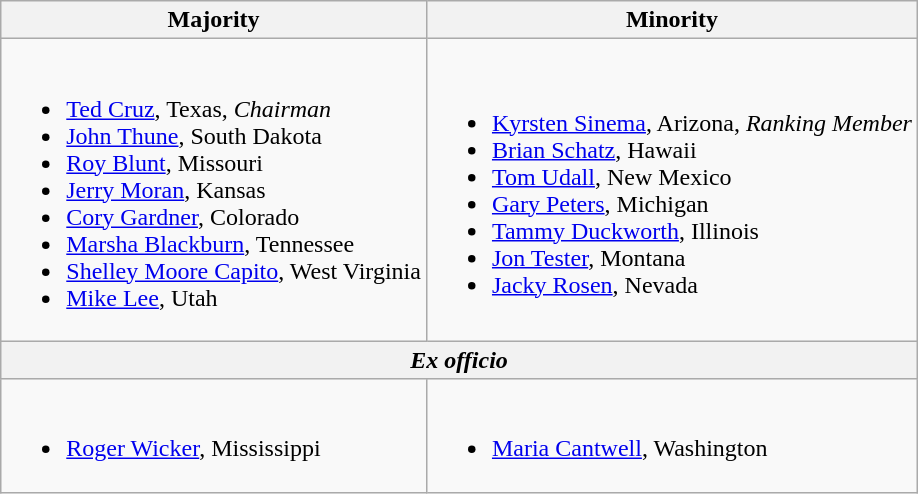<table class=wikitable>
<tr>
<th>Majority</th>
<th>Minority</th>
</tr>
<tr>
<td><br><ul><li><a href='#'>Ted Cruz</a>, Texas, <em>Chairman</em></li><li><a href='#'>John Thune</a>, South Dakota</li><li><a href='#'>Roy Blunt</a>, Missouri</li><li><a href='#'>Jerry Moran</a>, Kansas</li><li><a href='#'>Cory Gardner</a>, Colorado</li><li><a href='#'>Marsha Blackburn</a>, Tennessee</li><li><a href='#'>Shelley Moore Capito</a>, West Virginia</li><li><a href='#'>Mike Lee</a>, Utah</li></ul></td>
<td><br><ul><li><a href='#'>Kyrsten Sinema</a>, Arizona, <em>Ranking Member</em></li><li><a href='#'>Brian Schatz</a>, Hawaii</li><li><a href='#'>Tom Udall</a>, New Mexico</li><li><a href='#'>Gary Peters</a>, Michigan</li><li><a href='#'>Tammy Duckworth</a>, Illinois</li><li><a href='#'>Jon Tester</a>, Montana</li><li><a href='#'>Jacky Rosen</a>, Nevada</li></ul></td>
</tr>
<tr>
<th colspan=2><em>Ex officio</em></th>
</tr>
<tr>
<td><br><ul><li><a href='#'>Roger Wicker</a>, Mississippi</li></ul></td>
<td><br><ul><li><a href='#'>Maria Cantwell</a>, Washington</li></ul></td>
</tr>
</table>
